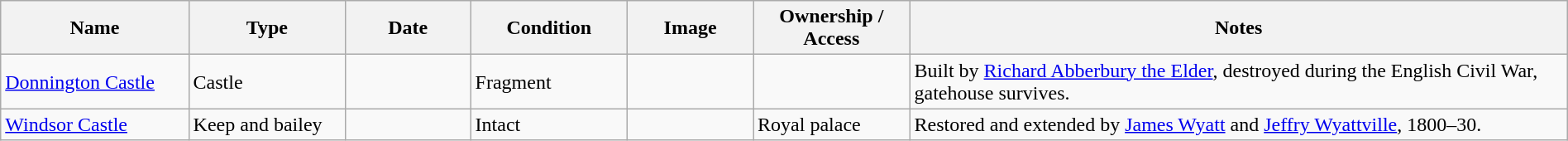<table class="wikitable sortable" width="100%">
<tr>
<th width="12%">Name</th>
<th width="10%">Type</th>
<th width="8%">Date</th>
<th width="10%">Condition</th>
<th class="unsortable" width="94">Image</th>
<th width="10%">Ownership / Access</th>
<th class="unsortable">Notes</th>
</tr>
<tr>
<td><a href='#'>Donnington Castle</a></td>
<td>Castle</td>
<td></td>
<td>Fragment</td>
<td></td>
<td></td>
<td>Built by <a href='#'>Richard Abberbury the Elder</a>, destroyed during the English Civil War, gatehouse survives.</td>
</tr>
<tr>
<td><a href='#'>Windsor Castle</a></td>
<td>Keep and bailey</td>
<td></td>
<td>Intact</td>
<td></td>
<td>Royal palace</td>
<td>Restored and extended by <a href='#'>James Wyatt</a> and <a href='#'>Jeffry Wyattville</a>, 1800–30.</td>
</tr>
</table>
